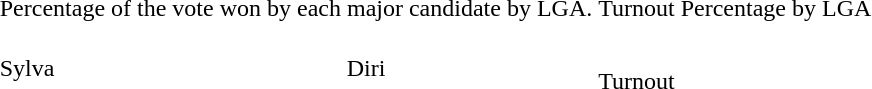<table align=center>
<tr>
<td colspan=2>Percentage of the vote won by each major candidate by LGA.</td>
<td width=220px>Turnout Percentage by LGA</td>
</tr>
<tr>
<td><br>Sylva<br> <br> </td>
<td><br>Diri<br>  <br> </td>
<td><br>Turnout<br> </td>
</tr>
</table>
